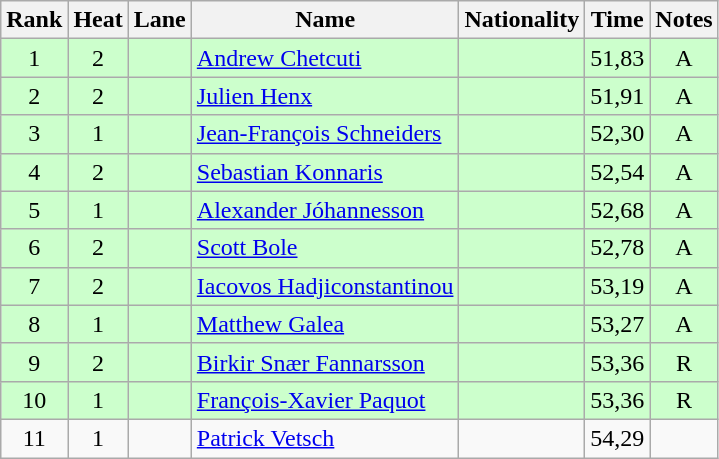<table class="wikitable sortable" style="text-align:center">
<tr>
<th>Rank</th>
<th>Heat</th>
<th>Lane</th>
<th>Name</th>
<th>Nationality</th>
<th>Time</th>
<th>Notes</th>
</tr>
<tr bgcolor=ccffcc>
<td>1</td>
<td>2</td>
<td></td>
<td align=left><a href='#'>Andrew Chetcuti</a></td>
<td align=left></td>
<td>51,83</td>
<td>A</td>
</tr>
<tr bgcolor=ccffcc>
<td>2</td>
<td>2</td>
<td></td>
<td align=left><a href='#'>Julien Henx</a></td>
<td align=left></td>
<td>51,91</td>
<td>A</td>
</tr>
<tr bgcolor=ccffcc>
<td>3</td>
<td>1</td>
<td></td>
<td align=left><a href='#'>Jean-François Schneiders</a></td>
<td align=left></td>
<td>52,30</td>
<td>A</td>
</tr>
<tr bgcolor=ccffcc>
<td>4</td>
<td>2</td>
<td></td>
<td align=left><a href='#'>Sebastian Konnaris</a></td>
<td align=left></td>
<td>52,54</td>
<td>A</td>
</tr>
<tr bgcolor=ccffcc>
<td>5</td>
<td>1</td>
<td></td>
<td align=left><a href='#'>Alexander Jóhannesson</a></td>
<td align=left></td>
<td>52,68</td>
<td>A</td>
</tr>
<tr bgcolor=ccffcc>
<td>6</td>
<td>2</td>
<td></td>
<td align=left><a href='#'>Scott Bole</a></td>
<td align=left></td>
<td>52,78</td>
<td>A</td>
</tr>
<tr bgcolor=ccffcc>
<td>7</td>
<td>2</td>
<td></td>
<td align=left><a href='#'>Iacovos Hadjiconstantinou</a></td>
<td align=left></td>
<td>53,19</td>
<td>A</td>
</tr>
<tr bgcolor=ccffcc>
<td>8</td>
<td>1</td>
<td></td>
<td align=left><a href='#'>Matthew Galea</a></td>
<td align=left></td>
<td>53,27</td>
<td>A</td>
</tr>
<tr bgcolor=ccffcc>
<td>9</td>
<td>2</td>
<td></td>
<td align=left><a href='#'>Birkir Snær Fannarsson</a></td>
<td align=left></td>
<td>53,36</td>
<td>R</td>
</tr>
<tr bgcolor=ccffcc>
<td>10</td>
<td>1</td>
<td></td>
<td align=left><a href='#'>François-Xavier Paquot</a></td>
<td align=left></td>
<td>53,36</td>
<td>R</td>
</tr>
<tr>
<td>11</td>
<td>1</td>
<td></td>
<td align=left><a href='#'>Patrick Vetsch</a></td>
<td align=left></td>
<td>54,29</td>
<td></td>
</tr>
</table>
